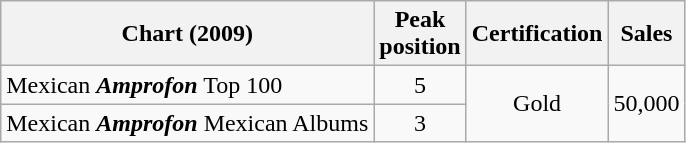<table class="wikitable sortable">
<tr>
<th align="left">Chart (2009)</th>
<th align="left">Peak<br>position</th>
<th align="left">Certification</th>
<th align="left">Sales</th>
</tr>
<tr>
<td style="text-align:left;">Mexican <strong><em>Amprofon</em></strong> Top 100</td>
<td style="text-align:center;">5</td>
<td style="text-align:center;" rowspan="2">Gold</td>
<td style="text-align:center;" rowspan="2">50,000</td>
</tr>
<tr>
<td style="text-align:left;">Mexican <strong><em>Amprofon</em></strong> Mexican Albums</td>
<td style="text-align:center;">3</td>
</tr>
</table>
